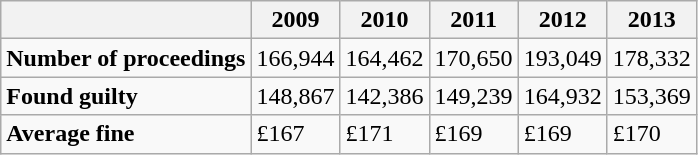<table class="wikitable">
<tr>
<th></th>
<th>2009</th>
<th>2010</th>
<th>2011</th>
<th>2012</th>
<th>2013</th>
</tr>
<tr>
<td><strong>Number of proceedings</strong></td>
<td>166,944</td>
<td>164,462</td>
<td>170,650</td>
<td>193,049</td>
<td>178,332</td>
</tr>
<tr>
<td><strong>Found guilty</strong></td>
<td>148,867</td>
<td>142,386</td>
<td>149,239</td>
<td>164,932</td>
<td>153,369</td>
</tr>
<tr>
<td><strong>Average fine</strong></td>
<td>£167</td>
<td>£171</td>
<td>£169</td>
<td>£169</td>
<td>£170</td>
</tr>
</table>
